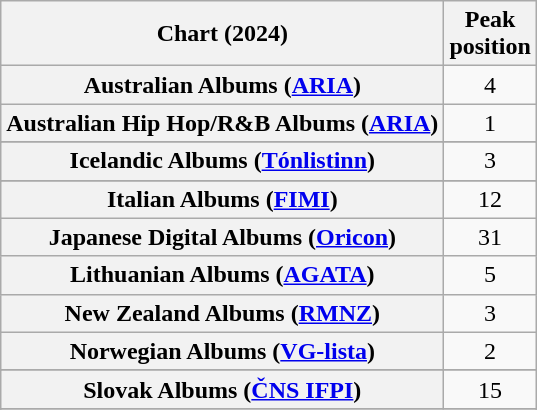<table class="wikitable sortable plainrowheaders" style="text-align:center">
<tr>
<th scope="col">Chart (2024)</th>
<th scope="col">Peak<br>position</th>
</tr>
<tr>
<th scope="row">Australian Albums (<a href='#'>ARIA</a>)</th>
<td>4</td>
</tr>
<tr>
<th scope="row">Australian Hip Hop/R&B Albums (<a href='#'>ARIA</a>)</th>
<td>1</td>
</tr>
<tr>
</tr>
<tr>
</tr>
<tr>
</tr>
<tr>
</tr>
<tr>
</tr>
<tr>
</tr>
<tr>
</tr>
<tr>
</tr>
<tr>
</tr>
<tr>
</tr>
<tr>
</tr>
<tr>
<th scope="row">Icelandic Albums (<a href='#'>Tónlistinn</a>)</th>
<td>3</td>
</tr>
<tr>
</tr>
<tr>
<th scope="row">Italian Albums (<a href='#'>FIMI</a>)</th>
<td>12</td>
</tr>
<tr>
<th scope="row">Japanese Digital Albums (<a href='#'>Oricon</a>)</th>
<td>31</td>
</tr>
<tr>
<th scope="row">Lithuanian Albums (<a href='#'>AGATA</a>)</th>
<td>5</td>
</tr>
<tr>
<th scope="row">New Zealand Albums (<a href='#'>RMNZ</a>)</th>
<td>3</td>
</tr>
<tr>
<th scope="row">Norwegian Albums (<a href='#'>VG-lista</a>)</th>
<td>2</td>
</tr>
<tr>
</tr>
<tr>
</tr>
<tr>
<th scope="row">Slovak Albums (<a href='#'>ČNS IFPI</a>)</th>
<td>15</td>
</tr>
<tr>
</tr>
<tr>
</tr>
<tr>
</tr>
<tr>
</tr>
<tr>
</tr>
<tr>
</tr>
<tr>
</tr>
<tr>
</tr>
<tr>
</tr>
</table>
